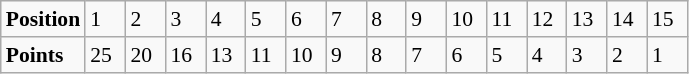<table class="wikitable" style="font-size: 90%;">
<tr>
<td><strong>Position</strong></td>
<td width=20>1</td>
<td width=20>2</td>
<td width=20>3</td>
<td width=20>4</td>
<td width=20>5</td>
<td width=20>6</td>
<td width=20>7</td>
<td width=20>8</td>
<td width=20>9</td>
<td width=20>10</td>
<td width=20>11</td>
<td width=20>12</td>
<td width=20>13</td>
<td width=20>14</td>
<td width=20>15</td>
</tr>
<tr>
<td><strong>Points</strong></td>
<td>25</td>
<td>20</td>
<td>16</td>
<td>13</td>
<td>11</td>
<td>10</td>
<td>9</td>
<td>8</td>
<td>7</td>
<td>6</td>
<td>5</td>
<td>4</td>
<td>3</td>
<td>2</td>
<td>1</td>
</tr>
</table>
